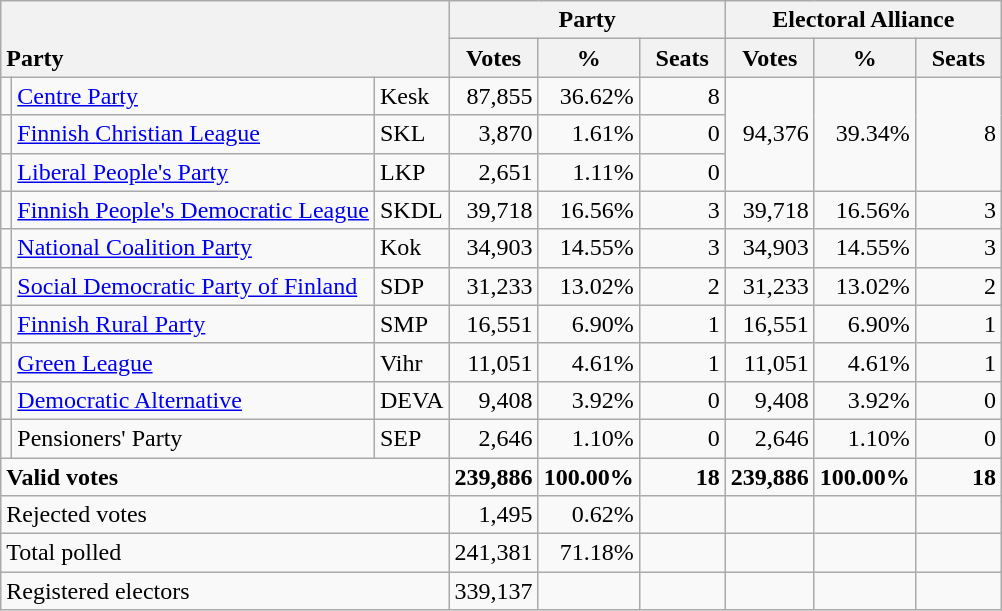<table class="wikitable" border="1" style="text-align:right;">
<tr>
<th style="text-align:left;" valign=bottom rowspan=2 colspan=3>Party</th>
<th colspan=3>Party</th>
<th colspan=3>Electoral Alliance</th>
</tr>
<tr>
<th align=center valign=bottom width="50">Votes</th>
<th align=center valign=bottom width="50">%</th>
<th align=center valign=bottom width="50">Seats</th>
<th align=center valign=bottom width="50">Votes</th>
<th align=center valign=bottom width="50">%</th>
<th align=center valign=bottom width="50">Seats</th>
</tr>
<tr>
<td></td>
<td align=left><a href='#'>Centre Party</a></td>
<td align=left>Kesk</td>
<td>87,855</td>
<td>36.62%</td>
<td>8</td>
<td rowspan=3>94,376</td>
<td rowspan=3>39.34%</td>
<td rowspan=3>8</td>
</tr>
<tr>
<td></td>
<td align=left><a href='#'>Finnish Christian League</a></td>
<td align=left>SKL</td>
<td>3,870</td>
<td>1.61%</td>
<td>0</td>
</tr>
<tr>
<td></td>
<td align=left><a href='#'>Liberal People's Party</a></td>
<td align=left>LKP</td>
<td>2,651</td>
<td>1.11%</td>
<td>0</td>
</tr>
<tr>
<td></td>
<td align=left><a href='#'>Finnish People's Democratic League</a></td>
<td align=left>SKDL</td>
<td>39,718</td>
<td>16.56%</td>
<td>3</td>
<td>39,718</td>
<td>16.56%</td>
<td>3</td>
</tr>
<tr>
<td></td>
<td align=left><a href='#'>National Coalition Party</a></td>
<td align=left>Kok</td>
<td>34,903</td>
<td>14.55%</td>
<td>3</td>
<td>34,903</td>
<td>14.55%</td>
<td>3</td>
</tr>
<tr>
<td></td>
<td align=left style="white-space: nowrap;"><a href='#'>Social Democratic Party of Finland</a></td>
<td align=left>SDP</td>
<td>31,233</td>
<td>13.02%</td>
<td>2</td>
<td>31,233</td>
<td>13.02%</td>
<td>2</td>
</tr>
<tr>
<td></td>
<td align=left><a href='#'>Finnish Rural Party</a></td>
<td align=left>SMP</td>
<td>16,551</td>
<td>6.90%</td>
<td>1</td>
<td>16,551</td>
<td>6.90%</td>
<td>1</td>
</tr>
<tr>
<td></td>
<td align=left><a href='#'>Green League</a></td>
<td align=left>Vihr</td>
<td>11,051</td>
<td>4.61%</td>
<td>1</td>
<td>11,051</td>
<td>4.61%</td>
<td>1</td>
</tr>
<tr>
<td></td>
<td align=left><a href='#'>Democratic Alternative</a></td>
<td align=left>DEVA</td>
<td>9,408</td>
<td>3.92%</td>
<td>0</td>
<td>9,408</td>
<td>3.92%</td>
<td>0</td>
</tr>
<tr>
<td></td>
<td align=left>Pensioners' Party</td>
<td align=left>SEP</td>
<td>2,646</td>
<td>1.10%</td>
<td>0</td>
<td>2,646</td>
<td>1.10%</td>
<td>0</td>
</tr>
<tr style="font-weight:bold">
<td align=left colspan=3>Valid votes</td>
<td>239,886</td>
<td>100.00%</td>
<td>18</td>
<td>239,886</td>
<td>100.00%</td>
<td>18</td>
</tr>
<tr>
<td align=left colspan=3>Rejected votes</td>
<td>1,495</td>
<td>0.62%</td>
<td></td>
<td></td>
<td></td>
<td></td>
</tr>
<tr>
<td align=left colspan=3>Total polled</td>
<td>241,381</td>
<td>71.18%</td>
<td></td>
<td></td>
<td></td>
<td></td>
</tr>
<tr>
<td align=left colspan=3>Registered electors</td>
<td>339,137</td>
<td></td>
<td></td>
<td></td>
<td></td>
<td></td>
</tr>
</table>
